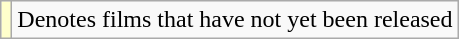<table class="wikitable sortable">
<tr>
<td style="background:#FFFFCC;"></td>
<td>Denotes films that have not yet been released</td>
</tr>
</table>
